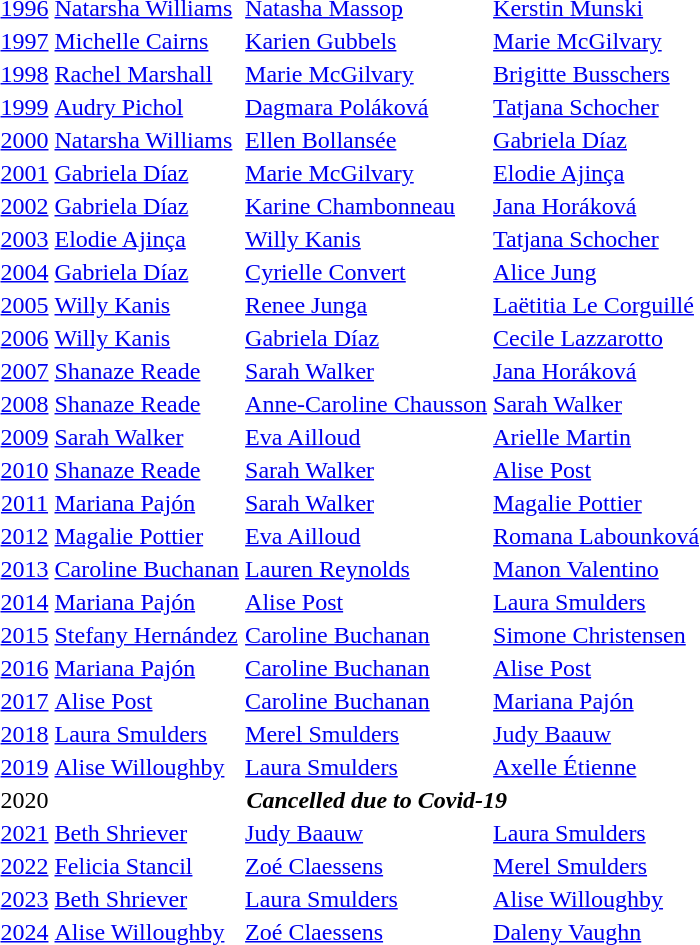<table>
<tr>
<td align="center"><a href='#'>1996</a></td>
<td><a href='#'>Natarsha Williams</a><br><em></em></td>
<td><a href='#'>Natasha Massop</a><br><em></em></td>
<td><a href='#'>Kerstin Munski</a><br><em></em></td>
</tr>
<tr>
<td align="center"><a href='#'>1997</a></td>
<td><a href='#'>Michelle Cairns</a><br><em></em></td>
<td><a href='#'>Karien Gubbels</a><br><em></em></td>
<td><a href='#'>Marie McGilvary</a><br><em></em></td>
</tr>
<tr>
<td align="center"><a href='#'>1998</a></td>
<td><a href='#'>Rachel Marshall</a><br><em></em></td>
<td><a href='#'>Marie McGilvary</a><br><em></em></td>
<td><a href='#'>Brigitte Busschers</a><br><em></em></td>
</tr>
<tr>
<td align="center"><a href='#'>1999</a></td>
<td><a href='#'>Audry Pichol</a><br><em></em></td>
<td><a href='#'>Dagmara Poláková</a><br><em></em></td>
<td><a href='#'>Tatjana Schocher</a><br><em></em></td>
</tr>
<tr>
<td align="center"><a href='#'>2000</a></td>
<td><a href='#'>Natarsha Williams</a><br><em></em></td>
<td><a href='#'>Ellen Bollansée</a><br><em></em></td>
<td><a href='#'>Gabriela Díaz</a><br><em></em></td>
</tr>
<tr>
<td align="center"><a href='#'>2001</a></td>
<td><a href='#'>Gabriela Díaz</a><br><em></em></td>
<td><a href='#'>Marie McGilvary</a><br><em></em></td>
<td><a href='#'>Elodie Ajinça</a><br><em></em></td>
</tr>
<tr>
<td align="center"><a href='#'>2002</a></td>
<td><a href='#'>Gabriela Díaz</a><br><em></em></td>
<td><a href='#'>Karine Chambonneau</a><br><em></em></td>
<td><a href='#'>Jana Horáková</a><br><em></em></td>
</tr>
<tr>
<td align="center"><a href='#'>2003</a></td>
<td><a href='#'>Elodie Ajinça</a><br><em></em></td>
<td><a href='#'>Willy Kanis</a><br><em></em></td>
<td><a href='#'>Tatjana Schocher</a><br><em></em></td>
</tr>
<tr>
<td align="center"><a href='#'>2004</a></td>
<td><a href='#'>Gabriela Díaz</a><br><em></em></td>
<td><a href='#'>Cyrielle Convert</a><br><em></em></td>
<td><a href='#'>Alice Jung</a><br><em></em></td>
</tr>
<tr>
<td align="center"><a href='#'>2005</a></td>
<td><a href='#'>Willy Kanis</a><br><em></em></td>
<td><a href='#'>Renee Junga</a><br><em></em></td>
<td><a href='#'>Laëtitia Le Corguillé</a><br><em></em></td>
</tr>
<tr>
<td align="center"><a href='#'>2006</a></td>
<td><a href='#'>Willy Kanis</a><br><em></em></td>
<td><a href='#'>Gabriela Díaz</a><br><em></em></td>
<td><a href='#'>Cecile Lazzarotto</a><br><em></em></td>
</tr>
<tr>
<td align="center"><a href='#'>2007</a></td>
<td><a href='#'>Shanaze Reade</a><br><em></em></td>
<td><a href='#'>Sarah Walker</a><br><em></em></td>
<td><a href='#'>Jana Horáková</a><br><em></em></td>
</tr>
<tr>
<td align="center"><a href='#'>2008</a></td>
<td><a href='#'>Shanaze Reade</a><br><em></em></td>
<td><a href='#'>Anne-Caroline Chausson</a><br><em></em></td>
<td><a href='#'>Sarah Walker</a><br><em></em></td>
</tr>
<tr>
<td align="center"><a href='#'>2009</a></td>
<td><a href='#'>Sarah Walker</a><br><em></em></td>
<td><a href='#'>Eva Ailloud</a><br><em></em></td>
<td><a href='#'>Arielle Martin</a><br><em></em></td>
</tr>
<tr>
<td align="center"><a href='#'>2010</a></td>
<td><a href='#'>Shanaze Reade</a><br><em></em></td>
<td><a href='#'>Sarah Walker</a><br><em></em></td>
<td><a href='#'>Alise Post</a><br><em></em></td>
</tr>
<tr>
<td align="center"><a href='#'>2011</a></td>
<td><a href='#'>Mariana Pajón</a><br><em></em></td>
<td><a href='#'>Sarah Walker</a><br><em></em></td>
<td><a href='#'>Magalie Pottier</a><br><em></em></td>
</tr>
<tr>
<td align="center"><a href='#'>2012</a></td>
<td><a href='#'>Magalie Pottier</a><br><em></em></td>
<td><a href='#'>Eva Ailloud</a><br><em></em></td>
<td><a href='#'>Romana Labounková</a><br><em></em></td>
</tr>
<tr>
<td align="center"><a href='#'>2013</a></td>
<td><a href='#'>Caroline Buchanan</a><br><em></em></td>
<td><a href='#'>Lauren Reynolds</a><br><em></em></td>
<td><a href='#'>Manon Valentino</a><br><em></em></td>
</tr>
<tr>
<td align="center"><a href='#'>2014</a></td>
<td><a href='#'>Mariana Pajón</a><br><em></em></td>
<td><a href='#'>Alise Post</a><br><em></em></td>
<td><a href='#'>Laura Smulders</a><br><em></em></td>
</tr>
<tr>
<td align="center"><a href='#'>2015</a></td>
<td><a href='#'>Stefany Hernández</a><br><em></em></td>
<td><a href='#'>Caroline Buchanan</a><br><em></em></td>
<td><a href='#'>Simone Christensen</a><br> <em></em></td>
</tr>
<tr>
<td align="center"><a href='#'>2016</a></td>
<td><a href='#'>Mariana Pajón</a><br><em></em></td>
<td><a href='#'>Caroline Buchanan</a><br><em></em></td>
<td><a href='#'>Alise Post</a><br> <em></em></td>
</tr>
<tr>
<td align="center"><a href='#'>2017</a></td>
<td><a href='#'>Alise Post</a><br> <em></em></td>
<td><a href='#'>Caroline Buchanan</a><br><em></em></td>
<td><a href='#'>Mariana Pajón</a><br><em></em></td>
</tr>
<tr>
<td align="center"><a href='#'>2018</a></td>
<td><a href='#'>Laura Smulders</a><br> <em></em></td>
<td><a href='#'>Merel Smulders</a><br><em></em></td>
<td><a href='#'>Judy Baauw</a><br><em></em></td>
</tr>
<tr>
<td align="center"><a href='#'>2019</a></td>
<td><a href='#'>Alise Willoughby</a><br> <em></em></td>
<td><a href='#'>Laura Smulders</a><br> <em></em></td>
<td><a href='#'>Axelle Étienne</a><br><em></em></td>
</tr>
<tr>
<td align="center">2020</td>
<th colspan=3><em>Cancelled due to Covid-19</em></th>
</tr>
<tr>
<td align="center"><a href='#'>2021</a></td>
<td><a href='#'>Beth Shriever</a><br><em></em></td>
<td><a href='#'>Judy Baauw</a><br><em></em></td>
<td><a href='#'>Laura Smulders</a> <br><em> </em></td>
</tr>
<tr>
<td align="center"><a href='#'>2022</a></td>
<td><a href='#'>Felicia Stancil</a><br><em></em></td>
<td><a href='#'>Zoé Claessens</a><br><em></em></td>
<td><a href='#'>Merel Smulders</a> <br><em> </em></td>
</tr>
<tr>
<td align="center"><a href='#'>2023</a></td>
<td><a href='#'>Beth Shriever</a><br><em></em></td>
<td><a href='#'>Laura Smulders</a><br><em></em></td>
<td><a href='#'>Alise Willoughby</a> <br><em> </em></td>
</tr>
<tr>
<td align="center"><a href='#'>2024</a></td>
<td><a href='#'>Alise Willoughby</a><br><em></em></td>
<td><a href='#'>Zoé Claessens</a><br><em></em></td>
<td><a href='#'>Daleny Vaughn</a><br><em></em></td>
</tr>
</table>
